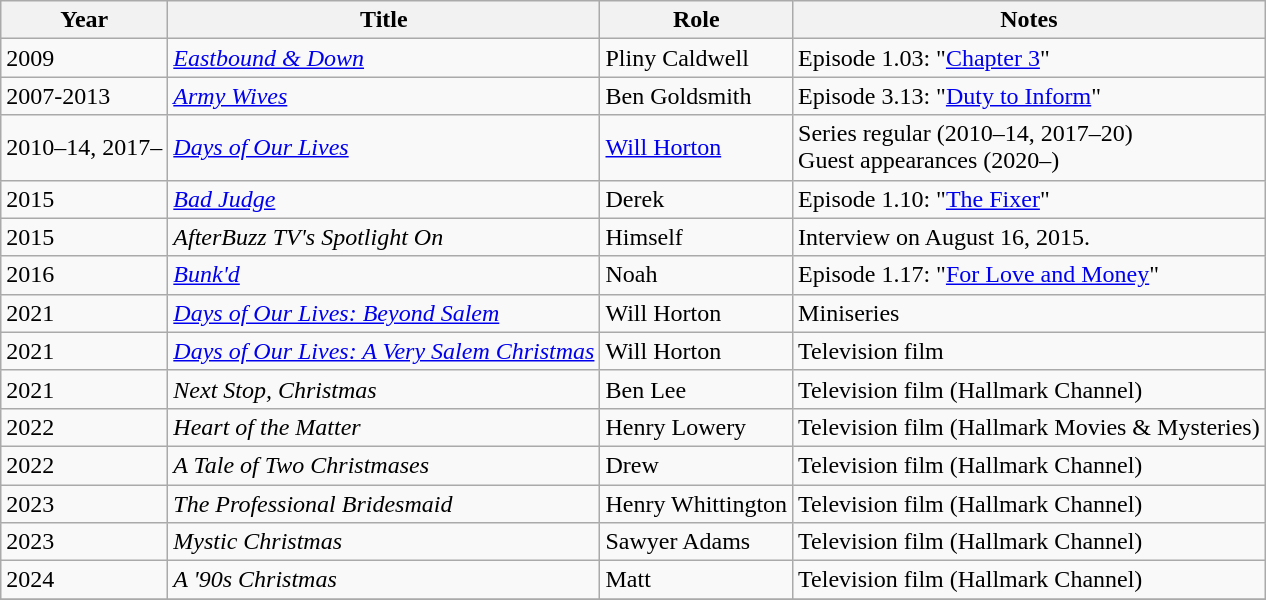<table class="wikitable sortable">
<tr>
<th>Year</th>
<th>Title</th>
<th>Role</th>
<th class="unsortable">Notes</th>
</tr>
<tr>
<td>2009</td>
<td><em><a href='#'>Eastbound & Down</a></em></td>
<td>Pliny Caldwell</td>
<td>Episode 1.03: "<a href='#'>Chapter 3</a>"</td>
</tr>
<tr>
<td>2007-2013</td>
<td><em><a href='#'>Army Wives</a></em></td>
<td>Ben Goldsmith</td>
<td>Episode 3.13: "<a href='#'>Duty to Inform</a>"</td>
</tr>
<tr>
<td>2010–14, 2017–</td>
<td><em><a href='#'>Days of Our Lives</a></em></td>
<td><a href='#'>Will Horton</a></td>
<td>Series regular (2010–14, 2017–20)<br>Guest appearances (2020–)</td>
</tr>
<tr>
<td>2015</td>
<td><em><a href='#'>Bad Judge</a></em></td>
<td>Derek</td>
<td>Episode 1.10: "<a href='#'>The Fixer</a>"</td>
</tr>
<tr>
<td>2015</td>
<td><em>AfterBuzz TV's Spotlight On</em></td>
<td>Himself</td>
<td>Interview on August 16, 2015.</td>
</tr>
<tr>
<td>2016</td>
<td><em><a href='#'>Bunk'd</a></em></td>
<td>Noah</td>
<td>Episode 1.17: "<a href='#'>For Love and Money</a>"</td>
</tr>
<tr>
<td>2021</td>
<td><em><a href='#'>Days of Our Lives: Beyond Salem</a></em></td>
<td>Will Horton</td>
<td>Miniseries</td>
</tr>
<tr>
<td>2021</td>
<td><em><a href='#'>Days of Our Lives: A Very Salem Christmas</a></em></td>
<td>Will Horton</td>
<td>Television film</td>
</tr>
<tr>
<td>2021</td>
<td><em>Next Stop, Christmas</em></td>
<td>Ben Lee</td>
<td>Television film (Hallmark Channel)</td>
</tr>
<tr>
<td>2022</td>
<td><em>Heart of the Matter</em></td>
<td>Henry Lowery</td>
<td>Television film (Hallmark Movies & Mysteries)</td>
</tr>
<tr>
<td>2022</td>
<td><em>A Tale of Two Christmases</em></td>
<td>Drew</td>
<td>Television film (Hallmark Channel)</td>
</tr>
<tr>
<td>2023</td>
<td><em>The Professional Bridesmaid</em></td>
<td>Henry Whittington</td>
<td>Television film (Hallmark Channel)</td>
</tr>
<tr>
<td>2023</td>
<td><em>Mystic Christmas</em></td>
<td>Sawyer Adams</td>
<td>Television film (Hallmark Channel)</td>
</tr>
<tr>
<td>2024</td>
<td><em>A '90s Christmas</em></td>
<td>Matt</td>
<td>Television film (Hallmark Channel)</td>
</tr>
<tr>
</tr>
</table>
